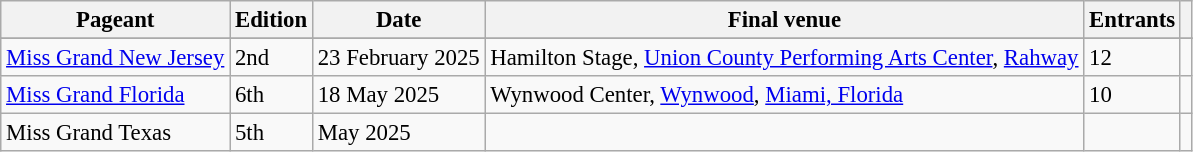<table class="wikitable defaultcenter col3left col4left" style="font-size:95%;">
<tr>
<th>Pageant</th>
<th>Edition</th>
<th>Date</th>
<th>Final venue</th>
<th>Entrants</th>
<th></th>
</tr>
<tr>
</tr>
<tr>
<td><a href='#'>Miss Grand New Jersey</a></td>
<td>2nd</td>
<td>23 February 2025</td>
<td>Hamilton Stage, <a href='#'>Union County Performing Arts Center</a>, <a href='#'>Rahway</a></td>
<td>12</td>
<td></td>
</tr>
<tr>
<td><a href='#'>Miss Grand Florida</a></td>
<td>6th</td>
<td>18 May 2025</td>
<td>Wynwood Center, <a href='#'>Wynwood</a>, <a href='#'>Miami, Florida</a></td>
<td>10</td>
<td></td>
</tr>
<tr>
<td>Miss Grand Texas</td>
<td>5th</td>
<td>May 2025</td>
<td></td>
<td></td>
<td></td>
</tr>
</table>
